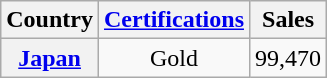<table class="wikitable sortable plainrowheaders">
<tr>
<th>Country</th>
<th><a href='#'>Certifications</a></th>
<th>Sales</th>
</tr>
<tr>
<th scope="row"><a href='#'>Japan</a></th>
<td align="center">Gold</td>
<td align="center">99,470</td>
</tr>
</table>
